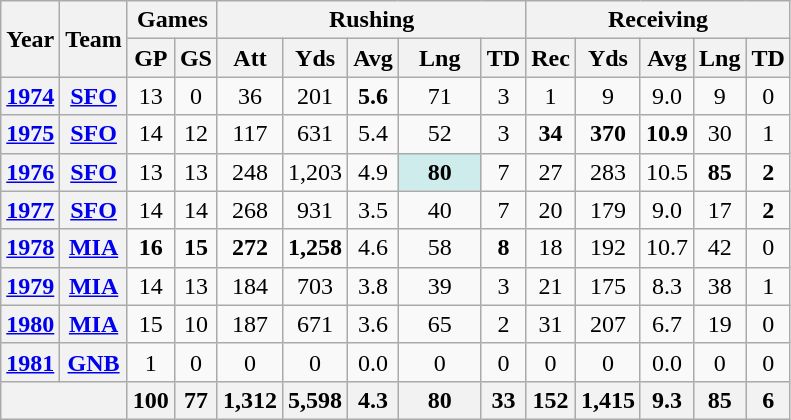<table class="wikitable" style="text-align:center;">
<tr>
<th rowspan="2">Year</th>
<th rowspan="2">Team</th>
<th colspan="2">Games</th>
<th colspan="5">Rushing</th>
<th colspan="5">Receiving</th>
</tr>
<tr>
<th>GP</th>
<th>GS</th>
<th>Att</th>
<th>Yds</th>
<th>Avg</th>
<th>Lng</th>
<th>TD</th>
<th>Rec</th>
<th>Yds</th>
<th>Avg</th>
<th>Lng</th>
<th>TD</th>
</tr>
<tr>
<th><a href='#'>1974</a></th>
<th><a href='#'>SFO</a></th>
<td>13</td>
<td>0</td>
<td>36</td>
<td>201</td>
<td><strong>5.6</strong></td>
<td>71</td>
<td>3</td>
<td>1</td>
<td>9</td>
<td>9.0</td>
<td>9</td>
<td>0</td>
</tr>
<tr>
<th><a href='#'>1975</a></th>
<th><a href='#'>SFO</a></th>
<td>14</td>
<td>12</td>
<td>117</td>
<td>631</td>
<td>5.4</td>
<td>52</td>
<td>3</td>
<td><strong>34</strong></td>
<td><strong>370</strong></td>
<td><strong>10.9</strong></td>
<td>30</td>
<td>1</td>
</tr>
<tr>
<th><a href='#'>1976</a></th>
<th><a href='#'>SFO</a></th>
<td>13</td>
<td>13</td>
<td>248</td>
<td>1,203</td>
<td>4.9</td>
<td style="background:#cfecec; width:3em;"><strong>80</strong></td>
<td>7</td>
<td>27</td>
<td>283</td>
<td>10.5</td>
<td><strong>85</strong></td>
<td><strong>2</strong></td>
</tr>
<tr>
<th><a href='#'>1977</a></th>
<th><a href='#'>SFO</a></th>
<td>14</td>
<td>14</td>
<td>268</td>
<td>931</td>
<td>3.5</td>
<td>40</td>
<td>7</td>
<td>20</td>
<td>179</td>
<td>9.0</td>
<td>17</td>
<td><strong>2</strong></td>
</tr>
<tr>
<th><a href='#'>1978</a></th>
<th><a href='#'>MIA</a></th>
<td><strong>16</strong></td>
<td><strong>15</strong></td>
<td><strong>272</strong></td>
<td><strong>1,258</strong></td>
<td>4.6</td>
<td>58</td>
<td><strong>8</strong></td>
<td>18</td>
<td>192</td>
<td>10.7</td>
<td>42</td>
<td>0</td>
</tr>
<tr>
<th><a href='#'>1979</a></th>
<th><a href='#'>MIA</a></th>
<td>14</td>
<td>13</td>
<td>184</td>
<td>703</td>
<td>3.8</td>
<td>39</td>
<td>3</td>
<td>21</td>
<td>175</td>
<td>8.3</td>
<td>38</td>
<td>1</td>
</tr>
<tr>
<th><a href='#'>1980</a></th>
<th><a href='#'>MIA</a></th>
<td>15</td>
<td>10</td>
<td>187</td>
<td>671</td>
<td>3.6</td>
<td>65</td>
<td>2</td>
<td>31</td>
<td>207</td>
<td>6.7</td>
<td>19</td>
<td>0</td>
</tr>
<tr>
<th><a href='#'>1981</a></th>
<th><a href='#'>GNB</a></th>
<td>1</td>
<td>0</td>
<td>0</td>
<td>0</td>
<td>0.0</td>
<td>0</td>
<td>0</td>
<td>0</td>
<td>0</td>
<td>0.0</td>
<td>0</td>
<td>0</td>
</tr>
<tr>
<th colspan="2"></th>
<th>100</th>
<th>77</th>
<th>1,312</th>
<th>5,598</th>
<th>4.3</th>
<th>80</th>
<th>33</th>
<th>152</th>
<th>1,415</th>
<th>9.3</th>
<th>85</th>
<th>6</th>
</tr>
</table>
